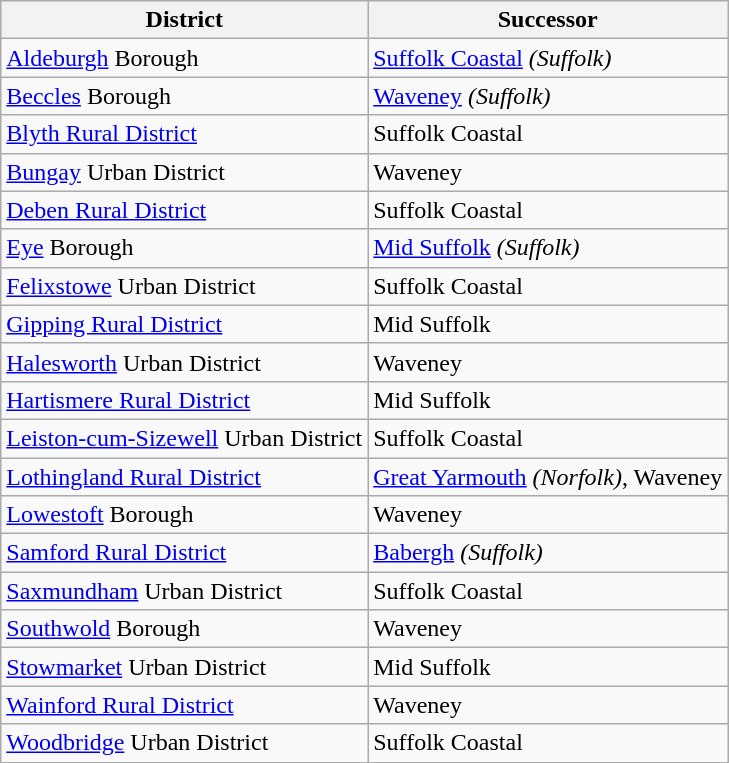<table class="wikitable">
<tr>
<th>District</th>
<th>Successor</th>
</tr>
<tr>
<td><a href='#'>Aldeburgh</a> Borough</td>
<td><a href='#'>Suffolk Coastal</a> <em>(Suffolk)</em></td>
</tr>
<tr>
<td><a href='#'>Beccles</a> Borough</td>
<td><a href='#'>Waveney</a> <em>(Suffolk)</em></td>
</tr>
<tr>
<td><a href='#'>Blyth Rural District</a></td>
<td>Suffolk Coastal</td>
</tr>
<tr>
<td><a href='#'>Bungay</a> Urban District</td>
<td>Waveney</td>
</tr>
<tr>
<td><a href='#'>Deben Rural District</a></td>
<td>Suffolk Coastal</td>
</tr>
<tr>
<td><a href='#'>Eye</a> Borough</td>
<td><a href='#'>Mid Suffolk</a> <em>(Suffolk)</em></td>
</tr>
<tr>
<td><a href='#'>Felixstowe</a> Urban District</td>
<td>Suffolk Coastal</td>
</tr>
<tr>
<td><a href='#'>Gipping Rural District</a></td>
<td>Mid Suffolk</td>
</tr>
<tr>
<td><a href='#'>Halesworth</a> Urban District</td>
<td>Waveney</td>
</tr>
<tr>
<td><a href='#'>Hartismere Rural District</a></td>
<td>Mid Suffolk</td>
</tr>
<tr>
<td><a href='#'>Leiston-cum-Sizewell</a> Urban District</td>
<td>Suffolk Coastal</td>
</tr>
<tr>
<td><a href='#'>Lothingland Rural District</a></td>
<td><a href='#'>Great Yarmouth</a> <em>(Norfolk)</em>, Waveney</td>
</tr>
<tr>
<td><a href='#'>Lowestoft</a> Borough</td>
<td>Waveney</td>
</tr>
<tr>
<td><a href='#'>Samford Rural District</a></td>
<td><a href='#'>Babergh</a> <em>(Suffolk)</em></td>
</tr>
<tr>
<td><a href='#'>Saxmundham</a> Urban District</td>
<td>Suffolk Coastal</td>
</tr>
<tr>
<td><a href='#'>Southwold</a> Borough</td>
<td>Waveney</td>
</tr>
<tr>
<td><a href='#'>Stowmarket</a> Urban District</td>
<td>Mid Suffolk</td>
</tr>
<tr>
<td><a href='#'>Wainford Rural District</a></td>
<td>Waveney</td>
</tr>
<tr>
<td><a href='#'>Woodbridge</a> Urban District</td>
<td>Suffolk Coastal</td>
</tr>
</table>
